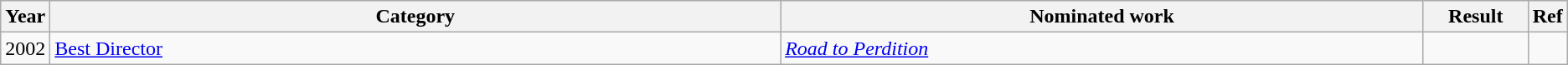<table class="wikitable sortable">
<tr>
<th scope="col" style="width:1em;">Year</th>
<th scope="col" style="width:40em;">Category</th>
<th scope="col" style="width:35em;">Nominated work</th>
<th scope="col" style="width:5em;">Result</th>
<th scope="col" style="width:1em;" class="unsortable">Ref</th>
</tr>
<tr>
<td>2002</td>
<td><a href='#'>Best Director</a></td>
<td><em><a href='#'>Road to Perdition</a></em></td>
<td></td>
<td></td>
</tr>
</table>
